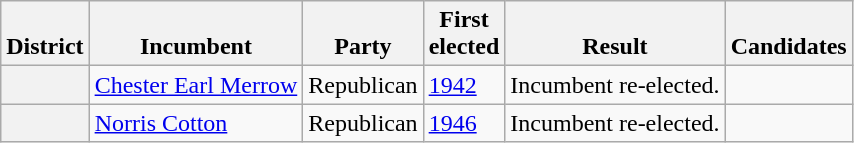<table class=wikitable>
<tr valign=bottom>
<th>District</th>
<th>Incumbent</th>
<th>Party</th>
<th>First<br>elected</th>
<th>Result</th>
<th>Candidates</th>
</tr>
<tr>
<th></th>
<td><a href='#'>Chester Earl Merrow</a></td>
<td>Republican</td>
<td><a href='#'>1942</a></td>
<td>Incumbent re-elected.</td>
<td nowrap></td>
</tr>
<tr>
<th></th>
<td><a href='#'>Norris Cotton</a></td>
<td>Republican</td>
<td><a href='#'>1946</a></td>
<td>Incumbent re-elected.</td>
<td nowrap></td>
</tr>
</table>
